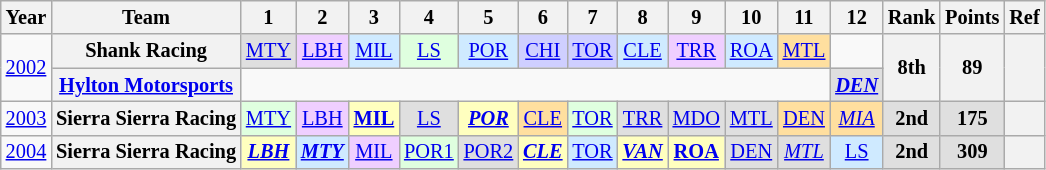<table class="wikitable" style="text-align:center; font-size:85%">
<tr>
<th>Year</th>
<th>Team</th>
<th>1</th>
<th>2</th>
<th>3</th>
<th>4</th>
<th>5</th>
<th>6</th>
<th>7</th>
<th>8</th>
<th>9</th>
<th>10</th>
<th>11</th>
<th>12</th>
<th>Rank</th>
<th>Points</th>
<th>Ref</th>
</tr>
<tr>
<td rowspan=2><a href='#'>2002</a></td>
<th nowrap>Shank Racing</th>
<td style="background:#DFDFDF;"><a href='#'>MTY</a><br></td>
<td style="background:#EFCFFF;"><a href='#'>LBH</a><br></td>
<td style="background:#CFEAFF;"><a href='#'>MIL</a><br></td>
<td style="background:#DFFFDF;"><a href='#'>LS</a><br></td>
<td style="background:#CFEAFF;"><a href='#'>POR</a><br></td>
<td style="background:#CFCFFF;"><a href='#'>CHI</a><br></td>
<td style="background:#CFCFFF;"><a href='#'>TOR</a><br></td>
<td style="background:#CFEAFF;"><a href='#'>CLE</a><br></td>
<td style="background:#EFCFFF;"><a href='#'>TRR</a><br></td>
<td style="background:#CFEAFF;"><a href='#'>ROA</a><br></td>
<td style="background:#FFDF9F;"><a href='#'>MTL</a><br></td>
<td></td>
<th rowspan=2>8th</th>
<th rowspan=2>89</th>
<th rowspan="2"></th>
</tr>
<tr>
<th nowrap><a href='#'>Hylton Motorsports</a></th>
<td colspan=11></td>
<td style="background:#DFDFDF;"><strong><em><a href='#'>DEN</a></em></strong><br></td>
</tr>
<tr>
<td><a href='#'>2003</a></td>
<th nowrap>Sierra Sierra Racing</th>
<td style="background:#DFFFDF;"><a href='#'>MTY</a><br></td>
<td style="background:#EFCFFF;"><a href='#'>LBH</a><br></td>
<td style="background:#FFFFBF;"><strong><a href='#'>MIL</a></strong><br></td>
<td style="background:#DFDFDF;"><a href='#'>LS</a><br></td>
<td style="background:#FFFFBF;"><strong><em><a href='#'>POR</a></em></strong><br></td>
<td style="background:#FFDF9F;"><a href='#'>CLE</a><br></td>
<td style="background:#DFFFDF;"><a href='#'>TOR</a><br></td>
<td style="background:#DFDFDF;"><a href='#'>TRR</a><br></td>
<td style="background:#DFDFDF;"><a href='#'>MDO</a><br></td>
<td style="background:#DFDFDF;"><a href='#'>MTL</a><br></td>
<td style="background:#FFDF9F;"><a href='#'>DEN</a><br></td>
<td style="background:#FFDF9F;"><em><a href='#'>MIA</a></em><br></td>
<td style="background:#DFDFDF;"><strong>2nd</strong></td>
<td style="background:#DFDFDF;"><strong>175</strong></td>
<th></th>
</tr>
<tr>
<td><a href='#'>2004</a></td>
<th nowrap>Sierra Sierra Racing</th>
<td style="background:#FFFFBF;"><strong><em><a href='#'>LBH</a></em></strong><br></td>
<td style="background:#CFEAFF;"><strong><em><a href='#'>MTY</a></em></strong><br></td>
<td style="background:#EFCFFF;"><a href='#'>MIL</a><br></td>
<td style="background:#DFFFDF;"><a href='#'>POR1</a><br></td>
<td style="background:#DFDFDF;"><a href='#'>POR2</a><br></td>
<td style="background:#FFFFBF;"><strong><em><a href='#'>CLE</a></em></strong><br></td>
<td style="background:#CFEAFF;"><a href='#'>TOR</a><br></td>
<td style="background:#FFFFBF;"><strong><em><a href='#'>VAN</a></em></strong><br></td>
<td style="background:#FFFFBF;"><strong><a href='#'>ROA</a></strong><br></td>
<td style="background:#DFDFDF;"><a href='#'>DEN</a><br></td>
<td style="background:#DFDFDF;"><em><a href='#'>MTL</a></em><br></td>
<td style="background:#CFEAFF;"><a href='#'>LS</a><br></td>
<td style="background:#DFDFDF;"><strong>2nd</strong></td>
<td style="background:#DFDFDF;"><strong>309</strong></td>
<th></th>
</tr>
</table>
